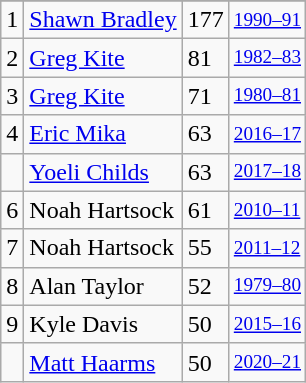<table class="wikitable">
<tr>
</tr>
<tr>
<td>1</td>
<td><a href='#'>Shawn Bradley</a></td>
<td>177</td>
<td style="font-size:80%;"><a href='#'>1990–91</a></td>
</tr>
<tr>
<td>2</td>
<td><a href='#'>Greg Kite</a></td>
<td>81</td>
<td style="font-size:80%;"><a href='#'>1982–83</a></td>
</tr>
<tr>
<td>3</td>
<td><a href='#'>Greg Kite</a></td>
<td>71</td>
<td style="font-size:80%;"><a href='#'>1980–81</a></td>
</tr>
<tr>
<td>4</td>
<td><a href='#'>Eric Mika</a></td>
<td>63</td>
<td style="font-size:80%;"><a href='#'>2016–17</a></td>
</tr>
<tr>
<td></td>
<td><a href='#'>Yoeli Childs</a></td>
<td>63</td>
<td style="font-size:80%;"><a href='#'>2017–18</a></td>
</tr>
<tr>
<td>6</td>
<td>Noah Hartsock</td>
<td>61</td>
<td style="font-size:80%;"><a href='#'>2010–11</a></td>
</tr>
<tr>
<td>7</td>
<td>Noah Hartsock</td>
<td>55</td>
<td style="font-size:80%;"><a href='#'>2011–12</a></td>
</tr>
<tr>
<td>8</td>
<td>Alan Taylor</td>
<td>52</td>
<td style="font-size:80%;"><a href='#'>1979–80</a></td>
</tr>
<tr>
<td>9</td>
<td>Kyle Davis</td>
<td>50</td>
<td style="font-size:80%;"><a href='#'>2015–16</a></td>
</tr>
<tr>
<td></td>
<td><a href='#'>Matt Haarms</a></td>
<td>50</td>
<td style="font-size:80%;"><a href='#'>2020–21</a></td>
</tr>
</table>
